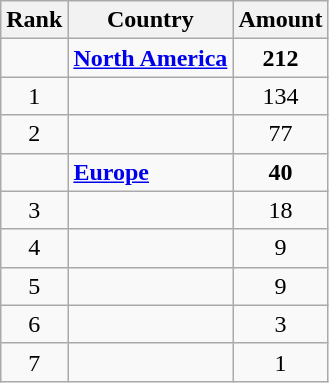<table class="wikitable" style="text-align: center;">
<tr>
<th>Rank</th>
<th>Country</th>
<th>Amount</th>
</tr>
<tr>
<td></td>
<td style="text-align: left;"><strong><a href='#'>North America</a></strong></td>
<td><strong>212</strong></td>
</tr>
<tr>
<td>1</td>
<td style="text-align: left;"></td>
<td>134</td>
</tr>
<tr>
<td>2</td>
<td style="text-align: left;"></td>
<td>77</td>
</tr>
<tr>
<td></td>
<td style="text-align: left;"><strong><a href='#'>Europe</a></strong></td>
<td><strong>40</strong></td>
</tr>
<tr>
<td>3</td>
<td style="text-align: left;"></td>
<td>18</td>
</tr>
<tr>
<td>4</td>
<td style="text-align: left;"></td>
<td>9</td>
</tr>
<tr>
<td>5</td>
<td style="text-align: left;"></td>
<td>9</td>
</tr>
<tr>
<td>6</td>
<td style="text-align: left;"></td>
<td>3</td>
</tr>
<tr>
<td>7</td>
<td style="text-align: left;"></td>
<td>1</td>
</tr>
</table>
